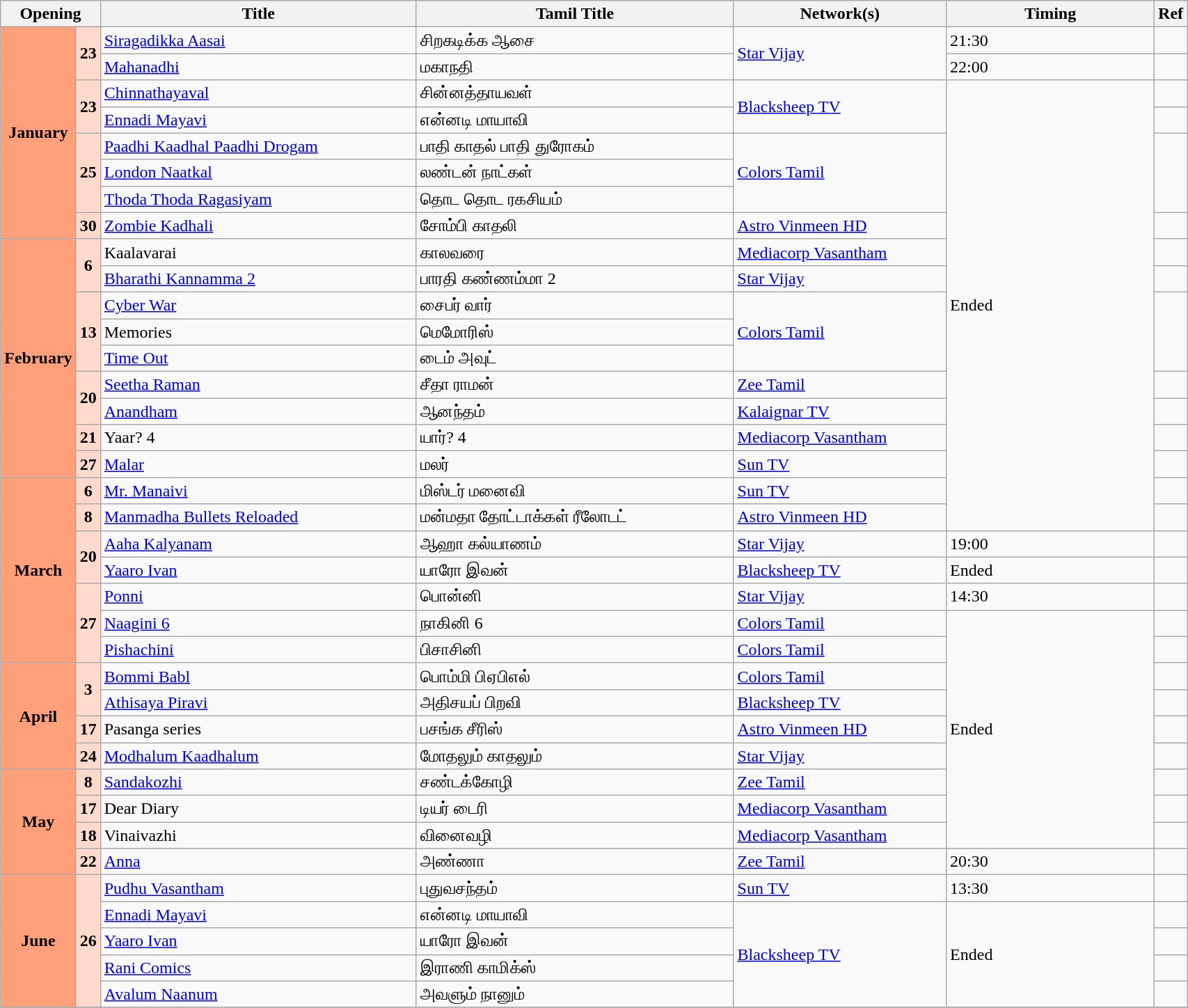<table class="wikitable" width="90%">
<tr>
<th colspan="2">Opening</th>
<th style="width:30%;">Title</th>
<th style="width:30%;">Tamil Title</th>
<th style="width:20%;">Network(s)</th>
<th style="width:20%;">Timing</th>
<th style="width:20%;">Ref</th>
</tr>
<tr>
<td rowspan="8" style="text-align:center;background:#ffa07a;textcolor:#000;"><strong>January</strong></td>
<td rowspan="2" style="text-align:center; background:#ffdacc;"><strong>23</strong></td>
<td><a href='#'>Siragadikka Aasai</a></td>
<td>சிறகடிக்க ஆசை</td>
<td rowspan="2"><a href='#'>Star Vijay</a></td>
<td>21:30</td>
<td></td>
</tr>
<tr>
<td><a href='#'>Mahanadhi</a></td>
<td>மகாநதி</td>
<td>22:00</td>
<td></td>
</tr>
<tr>
<td rowspan="2" style="text-align:center; background:#ffdacc;"><strong>23</strong></td>
<td><a href='#'>Chinnathayaval</a></td>
<td>சின்னத்தாயவள்</td>
<td rowspan="2"><a href='#'>Blacksheep TV</a></td>
<td rowspan="17">Ended</td>
</tr>
<tr>
<td><a href='#'>Ennadi Mayavi</a></td>
<td>என்னடி மாயாவி</td>
<td></td>
</tr>
<tr>
<td rowspan="3" style="text-align:center; background:#ffdacc;"><strong>25</strong></td>
<td><a href='#'>Paadhi Kaadhal Paadhi Drogam</a></td>
<td>பாதி காதல் பாதி துரோகம்</td>
<td rowspan="3"><a href='#'>Colors Tamil</a></td>
<td rowspan="3"></td>
</tr>
<tr>
<td><a href='#'>London Naatkal</a></td>
<td>லண்டன் நாட்கள்</td>
</tr>
<tr>
<td><a href='#'>Thoda Thoda Ragasiyam</a></td>
<td>தொட தொட ரகசியம்</td>
</tr>
<tr>
<td style="text-align:center; background:#ffdacc;"><strong>30</strong></td>
<td><a href='#'>Zombie Kadhali</a></td>
<td>சோம்பி காதலி</td>
<td><a href='#'>Astro Vinmeen HD</a></td>
<td></td>
</tr>
<tr>
<td rowspan="9" style="text-align:center;background:#ffa07a;textcolor:#000;"><strong>February</strong></td>
<td rowspan="2"  style="text-align:center; background:#ffdacc;"><strong>6</strong></td>
<td>Kaalavarai</td>
<td>காலவரை</td>
<td><a href='#'>Mediacorp Vasantham</a></td>
<td></td>
</tr>
<tr>
<td><a href='#'>Bharathi Kannamma 2</a></td>
<td>பாரதி கண்ணம்மா 2</td>
<td><a href='#'>Star Vijay</a></td>
<td></td>
</tr>
<tr>
<td rowspan="3"  style="text-align:center; background:#ffdacc;"><strong>13</strong></td>
<td><a href='#'>Cyber War</a></td>
<td>சைபர் வார்</td>
<td rowspan="3"><a href='#'>Colors Tamil</a></td>
<td rowspan="3"></td>
</tr>
<tr>
<td>Memories</td>
<td>மெமோரிஸ்</td>
</tr>
<tr>
<td><a href='#'>Time Out</a></td>
<td>டைம் அவுட்</td>
</tr>
<tr>
<td rowspan="2"  style="text-align:center; background:#ffdacc;"><strong>20</strong></td>
<td><a href='#'>Seetha Raman</a></td>
<td>சீதா ராமன்</td>
<td><a href='#'>Zee Tamil</a></td>
<td></td>
</tr>
<tr>
<td><a href='#'>Anandham</a></td>
<td>ஆனந்தம்</td>
<td><a href='#'>Kalaignar TV</a></td>
<td></td>
</tr>
<tr>
<td rowspan="1"  style="text-align:center; background:#ffdacc;"><strong>21</strong></td>
<td>Yaar? 4</td>
<td>யார்? 4</td>
<td><a href='#'>Mediacorp Vasantham</a></td>
<td></td>
</tr>
<tr>
<td rowspan="1"  style="text-align:center; background:#ffdacc;"><strong>27</strong></td>
<td><a href='#'>Malar</a></td>
<td>மலர்</td>
<td><a href='#'>Sun TV</a></td>
<td></td>
</tr>
<tr>
<td rowspan="7" style="text-align:center;background:#ffa07a;textcolor:#000;"><strong>March</strong></td>
<td rowspan="1"  style="text-align:center; background:#ffdacc;"><strong>6</strong></td>
<td><a href='#'>Mr. Manaivi</a></td>
<td>மிஸ்டர் மனைவி</td>
<td><a href='#'>Sun TV</a></td>
<td></td>
</tr>
<tr>
<td rowspan="1"  style="text-align:center; background:#ffdacc;"><strong>8</strong></td>
<td><a href='#'>Manmadha Bullets Reloaded</a></td>
<td>மன்மதா தோட்டாக்கள் ரீலோடட்</td>
<td><a href='#'>Astro Vinmeen HD</a></td>
<td></td>
</tr>
<tr>
<td rowspan="2"  style="text-align:center; background:#ffdacc;"><strong>20</strong></td>
<td><a href='#'>Aaha Kalyanam</a></td>
<td>ஆஹா கல்யாணம்</td>
<td><a href='#'>Star Vijay</a></td>
<td>19:00</td>
<td></td>
</tr>
<tr>
<td><a href='#'>Yaaro Ivan</a></td>
<td>யாரோ இவன்</td>
<td><a href='#'>Blacksheep TV</a></td>
<td>Ended</td>
<td></td>
</tr>
<tr>
<td rowspan="3"  style="text-align:center; background:#ffdacc;"><strong>27</strong></td>
<td><a href='#'>Ponni</a></td>
<td>பொன்னி</td>
<td><a href='#'>Star Vijay</a></td>
<td>14:30</td>
<td></td>
</tr>
<tr>
<td><a href='#'>Naagini 6</a></td>
<td>நாகினி 6</td>
<td><a href='#'>Colors Tamil</a></td>
<td rowspan="9">Ended</td>
<td></td>
</tr>
<tr>
<td><a href='#'>Pishachini</a></td>
<td>பிசாசினி</td>
<td><a href='#'>Colors Tamil</a></td>
<td></td>
</tr>
<tr>
<td rowspan="4" style="text-align:center;background:#ffa07a;textcolor:#000;"><strong>April</strong></td>
<td rowspan="2"  style="text-align:center; background:#ffdacc;"><strong>3</strong></td>
<td><a href='#'>Bommi Babl</a></td>
<td>பொம்மி பிஏபிஎல்</td>
<td><a href='#'>Colors Tamil</a></td>
<td></td>
</tr>
<tr>
<td><a href='#'>Athisaya Piravi</a></td>
<td>அதிசயப் பிறவி</td>
<td><a href='#'>Blacksheep TV</a></td>
<td></td>
</tr>
<tr>
<td style="text-align:center; background:#ffdacc;"><strong>17</strong></td>
<td>Pasanga series</td>
<td>பசங்க சீரிஸ்</td>
<td><a href='#'>Astro Vinmeen HD</a></td>
<td></td>
</tr>
<tr>
<td rowspan="1"  style="text-align:center; background:#ffdacc;"><strong>24</strong></td>
<td><a href='#'>Modhalum Kaadhalum</a></td>
<td>மோதலும் காதலும்</td>
<td><a href='#'>Star Vijay</a></td>
<td></td>
</tr>
<tr>
<td rowspan="4" style="text-align:center;background:#ffa07a;textcolor:#000;"><strong>May</strong></td>
<td style="text-align:center; background:#ffdacc;"><strong>8</strong></td>
<td><a href='#'>Sandakozhi</a></td>
<td>சண்டக்கோழி</td>
<td><a href='#'>Zee Tamil</a></td>
<td></td>
</tr>
<tr>
<td style="text-align:center; background:#ffdacc;"><strong>17</strong></td>
<td>Dear Diary</td>
<td>டியர் டைரி</td>
<td><a href='#'>Mediacorp Vasantham</a></td>
<td></td>
</tr>
<tr>
<td style="text-align:center; background:#ffdacc;"><strong>18</strong></td>
<td>Vinaivazhi</td>
<td>வினைவழி</td>
<td><a href='#'>Mediacorp Vasantham</a></td>
<td></td>
</tr>
<tr>
<td style="text-align:center; background:#ffdacc;"><strong>22</strong></td>
<td><a href='#'>Anna</a></td>
<td>அண்ணா</td>
<td><a href='#'>Zee Tamil</a></td>
<td>20:30</td>
<td></td>
</tr>
<tr>
<td rowspan="5" style="text-align:center;background:#ffa07a;textcolor:#000;"><strong>June</strong></td>
<td rowspan="5" style="text-align:center; background:#ffdacc;"><strong>26</strong></td>
<td><a href='#'>Pudhu Vasantham</a></td>
<td>புதுவசந்தம்</td>
<td><a href='#'>Sun TV</a></td>
<td>13:30</td>
<td></td>
</tr>
<tr>
<td><a href='#'>Ennadi Mayavi</a></td>
<td>என்னடி மாயாவி</td>
<td rowspan="4"><a href='#'>Blacksheep TV</a></td>
<td rowspan="4">Ended</td>
<td></td>
</tr>
<tr>
<td><a href='#'>Yaaro Ivan</a></td>
<td>யாரோ இவன்</td>
</tr>
<tr>
<td><a href='#'>Rani Comics</a></td>
<td>இராணி காமிக்ஸ்</td>
<td></td>
</tr>
<tr>
<td><a href='#'>Avalum Naanum</a></td>
<td>அவளும் நானும்</td>
<td></td>
</tr>
<tr>
</tr>
</table>
